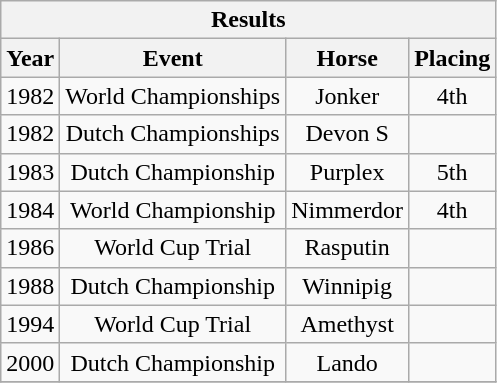<table class="wikitable" style="text-align:center">
<tr>
<th colspan="11" align="center"><strong>Results</strong></th>
</tr>
<tr>
<th>Year</th>
<th>Event</th>
<th>Horse</th>
<th>Placing</th>
</tr>
<tr>
<td>1982</td>
<td>World Championships</td>
<td>Jonker</td>
<td>4th</td>
</tr>
<tr>
<td>1982</td>
<td>Dutch Championships</td>
<td>Devon S</td>
<td></td>
</tr>
<tr>
<td>1983</td>
<td>Dutch Championship</td>
<td>Purplex</td>
<td>5th</td>
</tr>
<tr>
<td>1984</td>
<td>World Championship</td>
<td>Nimmerdor</td>
<td>4th</td>
</tr>
<tr>
<td>1986</td>
<td>World Cup Trial</td>
<td>Rasputin</td>
<td></td>
</tr>
<tr>
<td>1988</td>
<td>Dutch Championship</td>
<td>Winnipig</td>
<td></td>
</tr>
<tr>
<td>1994</td>
<td>World Cup Trial</td>
<td>Amethyst</td>
<td></td>
</tr>
<tr>
<td>2000</td>
<td>Dutch Championship</td>
<td>Lando</td>
<td></td>
</tr>
<tr>
</tr>
</table>
